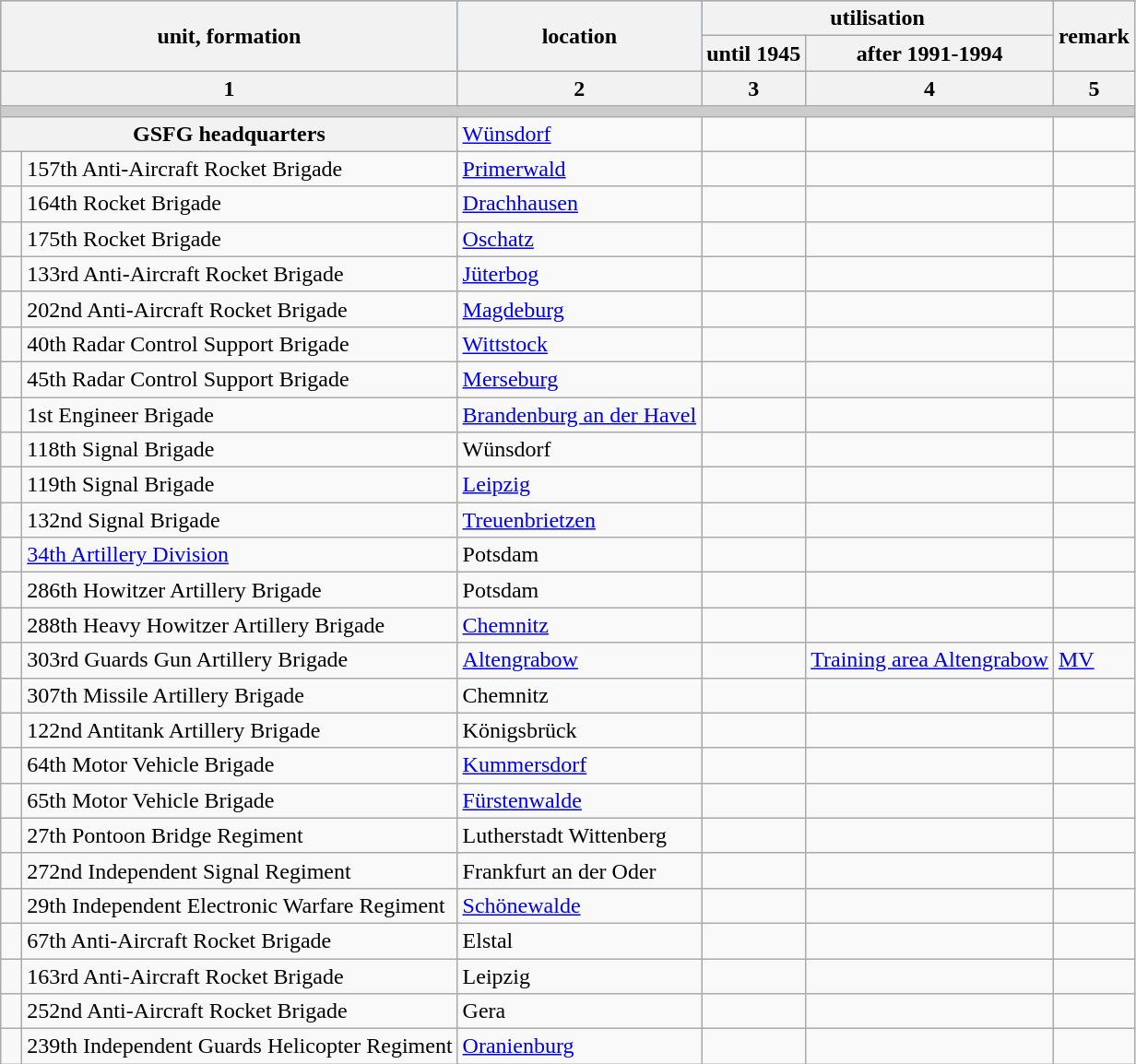<table class="wikitable sortable" style="text-align:left">
<tr bgcolor=#80C0FF>
<th rowspan="2" colspan="3">unit, formation</th>
<th rowspan="2" " scope="col" class="unsortable">location</th>
<th colspan="2">utilisation</th>
<th rowspan="2">remark</th>
</tr>
<tr>
<th>until 1945</th>
<th>after 1991-1994</th>
</tr>
<tr>
<th colspan="3" scope="col" class="unsortable">1</th>
<th>2</th>
<th scope="col" class="unsortable">3</th>
<th scope="col" class="unsortable">4</th>
<th scope="col" class="unsortable">5</th>
</tr>
<tr>
<td bgcolor="#CCCCCC" align="center" colspan="7"></td>
</tr>
<tr>
<th colspan="3">GSFG headquarters</th>
<td><a href='#'>Wünsdorf</a></td>
<td></td>
<td></td>
</tr>
<tr>
<td>  </td>
<td colspan="2">157th Anti-Aircraft Rocket Brigade</td>
<td><a href='#'>Primerwald</a></td>
<td></td>
<td></td>
<td></td>
</tr>
<tr>
<td></td>
<td colspan="2">164th Rocket Brigade</td>
<td><a href='#'>Drachhausen</a></td>
<td></td>
<td></td>
<td></td>
</tr>
<tr>
<td></td>
<td colspan="2">175th Rocket Brigade</td>
<td><a href='#'>Oschatz</a></td>
<td></td>
<td></td>
<td></td>
</tr>
<tr>
<td></td>
<td colspan="2">133rd Anti-Aircraft Rocket Brigade</td>
<td><a href='#'>Jüterbog</a></td>
<td></td>
<td></td>
<td></td>
</tr>
<tr>
<td></td>
<td colspan="2">202nd Anti-Aircraft Rocket Brigade</td>
<td><a href='#'>Magdeburg</a></td>
<td></td>
<td></td>
<td></td>
</tr>
<tr>
<td></td>
<td colspan="2">40th Radar Control Support Brigade</td>
<td><a href='#'>Wittstock</a></td>
<td></td>
<td></td>
<td></td>
</tr>
<tr>
<td></td>
<td colspan="2">45th Radar Control Support Brigade</td>
<td><a href='#'>Merseburg</a></td>
<td></td>
<td></td>
<td></td>
</tr>
<tr>
<td></td>
<td colspan="2">1st Engineer Brigade</td>
<td><a href='#'>Brandenburg an der Havel</a></td>
<td></td>
<td></td>
<td></td>
</tr>
<tr>
<td></td>
<td colspan="2">118th Signal Brigade</td>
<td>Wünsdorf</td>
<td></td>
<td></td>
<td></td>
</tr>
<tr>
<td></td>
<td colspan="2">119th Signal Brigade</td>
<td><a href='#'>Leipzig</a></td>
<td></td>
<td></td>
<td></td>
</tr>
<tr>
<td></td>
<td colspan="2">132nd Signal Brigade</td>
<td><a href='#'>Treuenbrietzen</a></td>
<td></td>
<td></td>
<td></td>
</tr>
<tr>
<td></td>
<td colspan="2"><a href='#'>34th Artillery Division</a></td>
<td>Potsdam</td>
<td></td>
<td></td>
<td></td>
</tr>
<tr>
<td></td>
<td colspan="2">286th Howitzer Artillery Brigade</td>
<td>Potsdam</td>
<td></td>
<td></td>
<td></td>
</tr>
<tr>
<td></td>
<td colspan="2">288th Heavy Howitzer Artillery Brigade</td>
<td><a href='#'>Chemnitz</a></td>
<td></td>
<td></td>
<td></td>
</tr>
<tr>
<td></td>
<td colspan="2">303rd Guards Gun Artillery Brigade</td>
<td><a href='#'>Altengrabow</a></td>
<td></td>
<td><a href='#'>Training area Altengrabow</a></td>
<td><a href='#'>MV</a> </td>
</tr>
<tr>
<td></td>
<td colspan="2">307th Missile Artillery Brigade</td>
<td>Chemnitz</td>
<td></td>
<td></td>
<td></td>
</tr>
<tr>
<td></td>
<td colspan="2">122nd Antitank Artillery Brigade</td>
<td>Königsbrück</td>
<td></td>
<td></td>
<td></td>
</tr>
<tr>
<td></td>
<td colspan="2">64th Motor Vehicle Brigade</td>
<td><a href='#'>Kummersdorf</a></td>
<td></td>
<td></td>
<td></td>
</tr>
<tr>
<td></td>
<td colspan="2">65th Motor Vehicle Brigade</td>
<td><a href='#'>Fürstenwalde</a></td>
<td></td>
<td></td>
<td></td>
</tr>
<tr>
<td></td>
<td colspan="2">27th Pontoon Bridge Regiment</td>
<td>Lutherstadt Wittenberg</td>
<td></td>
<td></td>
<td></td>
</tr>
<tr>
<td></td>
<td colspan="2">272nd Independent Signal Regiment</td>
<td>Frankfurt an der Oder</td>
<td></td>
<td></td>
<td></td>
</tr>
<tr>
<td></td>
<td colspan="2">29th Independent Electronic Warfare Regiment</td>
<td><a href='#'>Schönewalde</a></td>
<td></td>
<td></td>
<td></td>
</tr>
<tr>
<td></td>
<td colspan="2">67th Anti-Aircraft Rocket Brigade</td>
<td>Elstal</td>
<td></td>
<td></td>
<td></td>
</tr>
<tr>
<td></td>
<td colspan="2">163rd Anti-Aircraft Rocket Brigade</td>
<td>Leipzig</td>
<td></td>
<td></td>
<td></td>
</tr>
<tr>
<td></td>
<td colspan="2">252nd Anti-Aircraft Rocket Brigade</td>
<td>Gera</td>
<td></td>
<td></td>
<td></td>
</tr>
<tr>
<td></td>
<td colspan="2">239th Independent Guards Helicopter Regiment</td>
<td><a href='#'>Oranienburg</a></td>
<td></td>
<td></td>
<td></td>
</tr>
</table>
